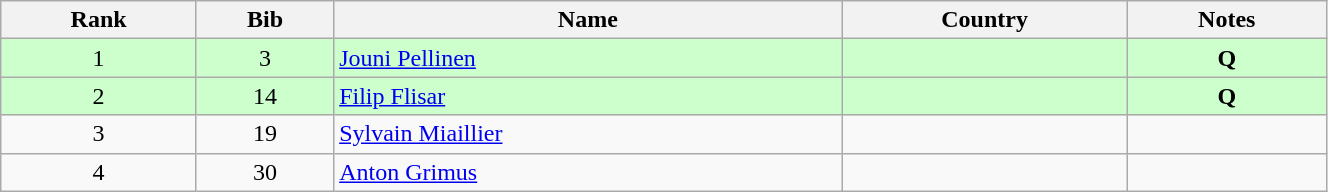<table class="wikitable" style="text-align:center;" width=70%>
<tr>
<th>Rank</th>
<th>Bib</th>
<th>Name</th>
<th>Country</th>
<th>Notes</th>
</tr>
<tr bgcolor="#ccffcc">
<td>1</td>
<td>3</td>
<td align=left><a href='#'>Jouni Pellinen</a></td>
<td align=left></td>
<td><strong>Q</strong></td>
</tr>
<tr bgcolor="#ccffcc">
<td>2</td>
<td>14</td>
<td align=left><a href='#'>Filip Flisar</a></td>
<td align=left></td>
<td><strong>Q</strong></td>
</tr>
<tr>
<td>3</td>
<td>19</td>
<td align=left><a href='#'>Sylvain Miaillier</a></td>
<td align=left></td>
<td></td>
</tr>
<tr>
<td>4</td>
<td>30</td>
<td align=left><a href='#'>Anton Grimus</a></td>
<td align=left></td>
<td></td>
</tr>
</table>
